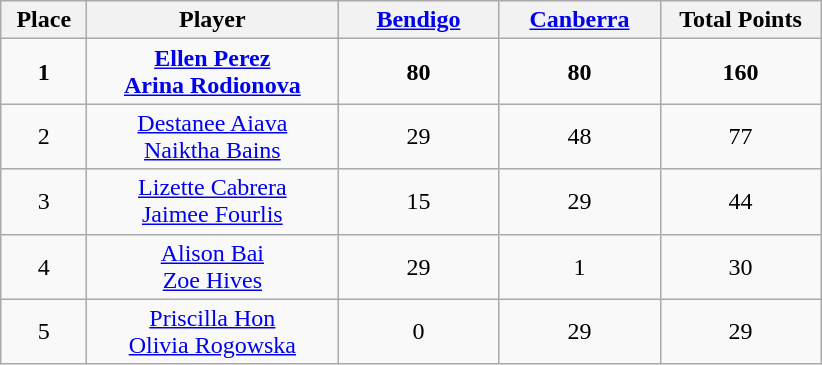<table class="wikitable" style="text-align: center;">
<tr>
<th style="width:50px;">Place</th>
<th width=160>Player</th>
<th width=100><a href='#'>Bendigo</a></th>
<th width=100><a href='#'>Canberra</a></th>
<th width=100>Total Points</th>
</tr>
<tr>
<td><strong>1</strong></td>
<td><strong><a href='#'>Ellen Perez</a><br><a href='#'>Arina Rodionova</a></strong></td>
<td><strong>80</strong></td>
<td><strong>80</strong></td>
<td><strong>160</strong></td>
</tr>
<tr>
<td>2</td>
<td><a href='#'>Destanee Aiava</a><br><a href='#'>Naiktha Bains</a></td>
<td>29</td>
<td>48</td>
<td>77</td>
</tr>
<tr>
<td>3</td>
<td><a href='#'>Lizette Cabrera</a><br><a href='#'>Jaimee Fourlis</a></td>
<td>15</td>
<td>29</td>
<td>44</td>
</tr>
<tr>
<td>4</td>
<td><a href='#'>Alison Bai</a><br><a href='#'>Zoe Hives</a></td>
<td>29</td>
<td>1</td>
<td>30</td>
</tr>
<tr>
<td>5</td>
<td><a href='#'>Priscilla Hon</a><br><a href='#'>Olivia Rogowska</a></td>
<td>0</td>
<td>29</td>
<td>29</td>
</tr>
</table>
